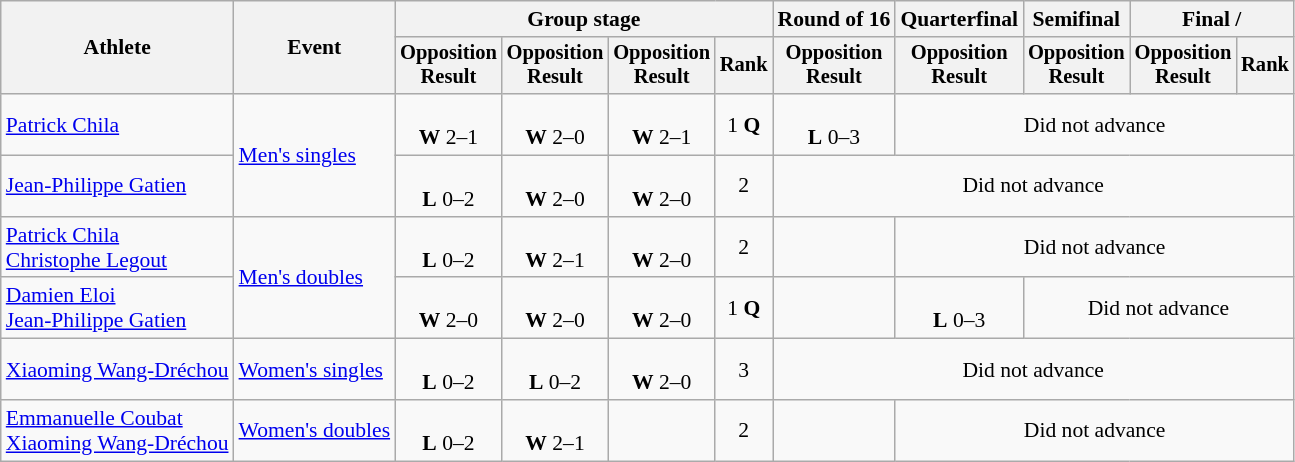<table class=wikitable style=font-size:90%;text-align:center>
<tr>
<th rowspan=2>Athlete</th>
<th rowspan=2>Event</th>
<th colspan=4>Group stage</th>
<th>Round of 16</th>
<th>Quarterfinal</th>
<th>Semifinal</th>
<th colspan=2>Final / </th>
</tr>
<tr style=font-size:95%>
<th>Opposition<br>Result</th>
<th>Opposition<br>Result</th>
<th>Opposition<br>Result</th>
<th>Rank</th>
<th>Opposition<br>Result</th>
<th>Opposition<br>Result</th>
<th>Opposition<br>Result</th>
<th>Opposition<br>Result</th>
<th>Rank</th>
</tr>
<tr>
<td align=left><a href='#'>Patrick Chila</a></td>
<td align=left rowspan=2><a href='#'>Men's singles</a></td>
<td><br><strong>W</strong> 2–1</td>
<td><br><strong>W</strong> 2–0</td>
<td><br><strong>W</strong> 2–1</td>
<td>1 <strong>Q</strong></td>
<td><br><strong>L</strong> 0–3</td>
<td colspan=4>Did not advance</td>
</tr>
<tr>
<td align=left><a href='#'>Jean-Philippe Gatien</a></td>
<td><br><strong>L</strong> 0–2</td>
<td><br><strong>W</strong> 2–0</td>
<td><br><strong>W</strong> 2–0</td>
<td>2</td>
<td colspan=5>Did not advance</td>
</tr>
<tr>
<td align=left><a href='#'>Patrick Chila</a><br><a href='#'>Christophe Legout</a></td>
<td align=left rowspan=2><a href='#'>Men's doubles</a></td>
<td><br><strong>L</strong> 0–2</td>
<td><br><strong>W</strong> 2–1</td>
<td><br><strong>W</strong> 2–0</td>
<td>2</td>
<td></td>
<td colspan=4>Did not advance</td>
</tr>
<tr>
<td align=left><a href='#'>Damien Eloi</a><br><a href='#'>Jean-Philippe Gatien</a></td>
<td><br><strong>W</strong> 2–0</td>
<td><br><strong>W</strong> 2–0</td>
<td><br><strong>W</strong> 2–0</td>
<td>1 <strong>Q</strong></td>
<td></td>
<td><br><strong>L</strong> 0–3</td>
<td colspan=3>Did not advance</td>
</tr>
<tr>
<td align=left><a href='#'>Xiaoming Wang-Dréchou</a></td>
<td align=left><a href='#'>Women's singles</a></td>
<td><br><strong>L</strong> 0–2</td>
<td><br><strong>L</strong> 0–2</td>
<td><br><strong>W</strong> 2–0</td>
<td>3</td>
<td colspan=5>Did not advance</td>
</tr>
<tr>
<td align=left><a href='#'>Emmanuelle Coubat</a><br><a href='#'>Xiaoming Wang-Dréchou</a></td>
<td align=left rowspan=2><a href='#'>Women's doubles</a></td>
<td><br><strong>L</strong> 0–2</td>
<td><br><strong>W</strong> 2–1</td>
<td></td>
<td>2</td>
<td></td>
<td colspan=4>Did not advance</td>
</tr>
</table>
